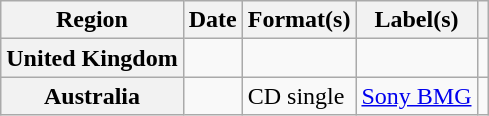<table class="wikitable plainrowheaders">
<tr>
<th scope="col">Region</th>
<th scope="col">Date</th>
<th scope="col">Format(s)</th>
<th scope="col">Label(s)</th>
<th scope="col"></th>
</tr>
<tr>
<th scope="row">United Kingdom</th>
<td></td>
<td></td>
<td></td>
<td style="text-align:center;"></td>
</tr>
<tr>
<th scope="row">Australia</th>
<td></td>
<td>CD single</td>
<td><a href='#'>Sony BMG</a></td>
<td style="text-align:center;"></td>
</tr>
</table>
